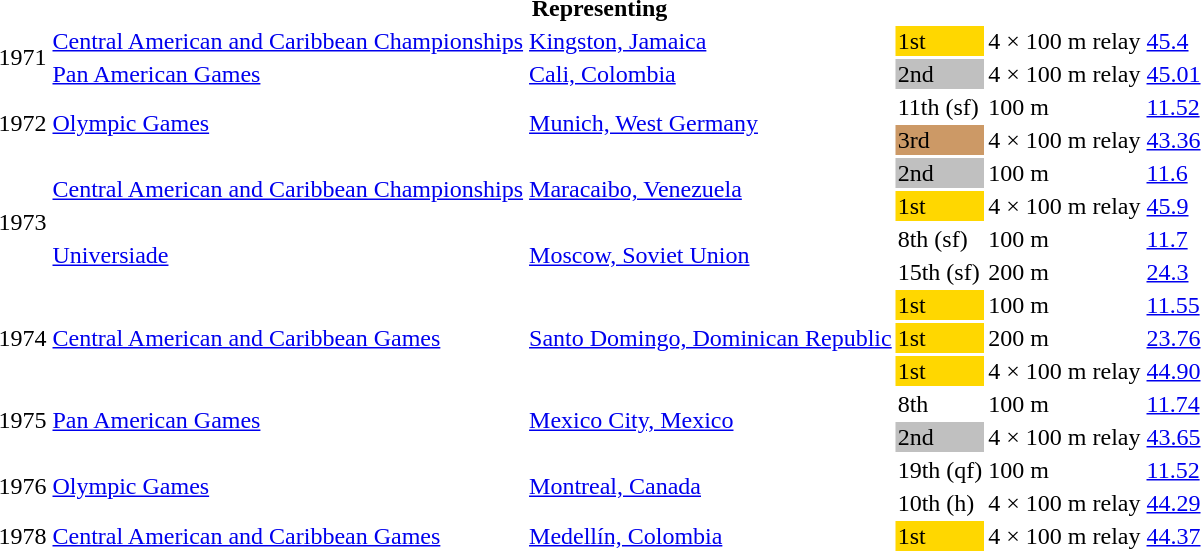<table>
<tr>
<th colspan="6">Representing </th>
</tr>
<tr>
<td rowspan=2>1971</td>
<td><a href='#'>Central American and Caribbean Championships</a></td>
<td><a href='#'>Kingston, Jamaica</a></td>
<td bgcolor=gold>1st</td>
<td>4 × 100 m relay</td>
<td><a href='#'>45.4</a></td>
</tr>
<tr>
<td><a href='#'>Pan American Games</a></td>
<td><a href='#'>Cali, Colombia</a></td>
<td bgcolor=silver>2nd</td>
<td>4 × 100 m relay</td>
<td><a href='#'>45.01</a></td>
</tr>
<tr>
<td rowspan=2>1972</td>
<td rowspan=2><a href='#'>Olympic Games</a></td>
<td rowspan=2><a href='#'>Munich, West Germany</a></td>
<td>11th (sf)</td>
<td>100 m</td>
<td><a href='#'>11.52</a></td>
</tr>
<tr>
<td bgcolor=cc9966>3rd</td>
<td>4 × 100 m relay</td>
<td><a href='#'>43.36</a></td>
</tr>
<tr>
<td rowspan=4>1973</td>
<td rowspan=2><a href='#'>Central American and Caribbean Championships</a></td>
<td rowspan=2><a href='#'>Maracaibo, Venezuela</a></td>
<td bgcolor=silver>2nd</td>
<td>100 m</td>
<td><a href='#'>11.6</a></td>
</tr>
<tr>
<td bgcolor=gold>1st</td>
<td>4 × 100 m relay</td>
<td><a href='#'>45.9</a></td>
</tr>
<tr>
<td rowspan=2><a href='#'>Universiade</a></td>
<td rowspan=2><a href='#'>Moscow, Soviet Union</a></td>
<td>8th (sf)</td>
<td>100 m</td>
<td><a href='#'>11.7</a></td>
</tr>
<tr>
<td>15th (sf)</td>
<td>200 m</td>
<td><a href='#'>24.3</a></td>
</tr>
<tr>
<td rowspan=3>1974</td>
<td rowspan=3><a href='#'>Central American and Caribbean Games</a></td>
<td rowspan=3><a href='#'>Santo Domingo, Dominican Republic</a></td>
<td bgcolor=gold>1st</td>
<td>100 m</td>
<td><a href='#'>11.55</a></td>
</tr>
<tr>
<td bgcolor=gold>1st</td>
<td>200 m</td>
<td><a href='#'>23.76</a></td>
</tr>
<tr>
<td bgcolor=gold>1st</td>
<td>4 × 100 m relay</td>
<td><a href='#'>44.90</a></td>
</tr>
<tr>
<td rowspan=2>1975</td>
<td rowspan=2><a href='#'>Pan American Games</a></td>
<td rowspan=2><a href='#'>Mexico City, Mexico</a></td>
<td>8th</td>
<td>100 m</td>
<td><a href='#'>11.74</a></td>
</tr>
<tr>
<td bgcolor=silver>2nd</td>
<td>4 × 100 m relay</td>
<td><a href='#'>43.65</a></td>
</tr>
<tr>
<td rowspan=2>1976</td>
<td rowspan=2><a href='#'>Olympic Games</a></td>
<td rowspan=2><a href='#'>Montreal, Canada</a></td>
<td>19th (qf)</td>
<td>100 m</td>
<td><a href='#'>11.52</a></td>
</tr>
<tr>
<td>10th (h)</td>
<td>4 × 100 m relay</td>
<td><a href='#'>44.29</a></td>
</tr>
<tr>
<td>1978</td>
<td><a href='#'>Central American and Caribbean Games</a></td>
<td><a href='#'>Medellín, Colombia</a></td>
<td bgcolor=gold>1st</td>
<td>4 × 100 m relay</td>
<td><a href='#'>44.37</a></td>
</tr>
</table>
